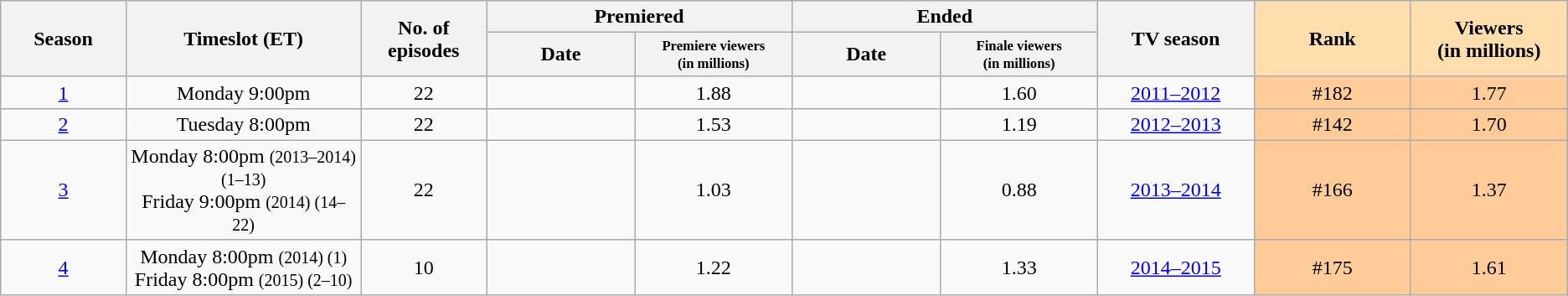<table class="wikitable plainrowheaders" style="text-align:center;">
<tr>
<th scope="col" style="width:8%;" rowspan="2">Season</th>
<th scope="col" style="width:15%;" rowspan="2">Timeslot (ET)</th>
<th scope="col" style="width:8%;" rowspan="2">No. of<br>episodes</th>
<th scope="col" colspan=2>Premiered</th>
<th scope="col" colspan=2>Ended</th>
<th scope="col" style="width:10%;" rowspan="2">TV season</th>
<th scope="col" style="width:10%; background:#ffdead;" rowspan="2">Rank</th>
<th scope="col" style="width:10%; background:#ffdead;" rowspan="2">Viewers<br>(in millions)</th>
</tr>
<tr>
<th scope="col">Date</th>
<th scope="col" span style="width:10%; font-size:smaller; line-height:100%;"><small>Premiere viewers<br>(in millions)</small></th>
<th scope="col">Date</th>
<th scope="col" span style="width:10%; font-size:smaller; line-height:100%;"><small>Finale viewers<br>(in millions)</small></th>
</tr>
<tr>
<td scope="row"><a href='#'>1</a></td>
<td align=center>Monday 9:00pm</td>
<td>22</td>
<td></td>
<td>1.88</td>
<td></td>
<td>1.60</td>
<td><a href='#'>2011–2012</a></td>
<td style="background:#fc9;">#182</td>
<td style="background:#fc9;">1.77</td>
</tr>
<tr>
<td scope="row"><a href='#'>2</a></td>
<td align=center>Tuesday 8:00pm</td>
<td>22</td>
<td></td>
<td>1.53</td>
<td></td>
<td>1.19</td>
<td><a href='#'>2012–2013</a></td>
<td style="background:#fc9;">#142</td>
<td style="background:#fc9;">1.70</td>
</tr>
<tr>
<td scope="row"><a href='#'>3</a></td>
<td>Monday 8:00pm <small>(2013–2014) (1–13)</small><br>Friday 9:00pm <small>(2014) (14–22)</small></td>
<td>22</td>
<td></td>
<td>1.03</td>
<td></td>
<td>0.88</td>
<td><a href='#'>2013–2014</a></td>
<td style="background:#fc9;">#166</td>
<td style="background:#fc9;">1.37</td>
</tr>
<tr>
<td scope="row"><a href='#'>4</a></td>
<td>Monday 8:00pm <small>(2014) (1)</small><br>Friday 8:00pm <small>(2015) (2–10)</small></td>
<td>10</td>
<td></td>
<td>1.22</td>
<td></td>
<td>1.33</td>
<td><a href='#'>2014–2015</a></td>
<td style="background:#fc9;">#175</td>
<td style="background:#fc9;">1.61</td>
</tr>
</table>
